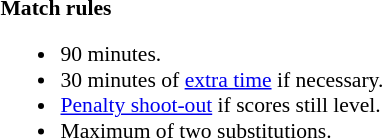<table style="width:100%; font-size:90%;">
<tr>
<td><br><strong>Match rules</strong><ul><li>90 minutes.</li><li>30 minutes of <a href='#'>extra time</a> if necessary.</li><li><a href='#'>Penalty shoot-out</a> if scores still level.</li><li>Maximum of two substitutions.</li></ul></td>
</tr>
</table>
